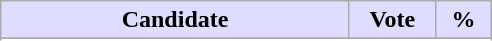<table class="wikitable">
<tr>
<th style="background:#ddf; width:225px;">Candidate</th>
<th style="background:#ddf; width:50px;">Vote</th>
<th style="background:#ddf; width:30px;">%</th>
</tr>
<tr>
</tr>
<tr>
</tr>
</table>
